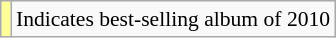<table class="wikitable" style="font-size:90%;">
<tr>
<td style="background-color:#FFFF99"></td>
<td>Indicates best-selling album of 2010</td>
</tr>
</table>
